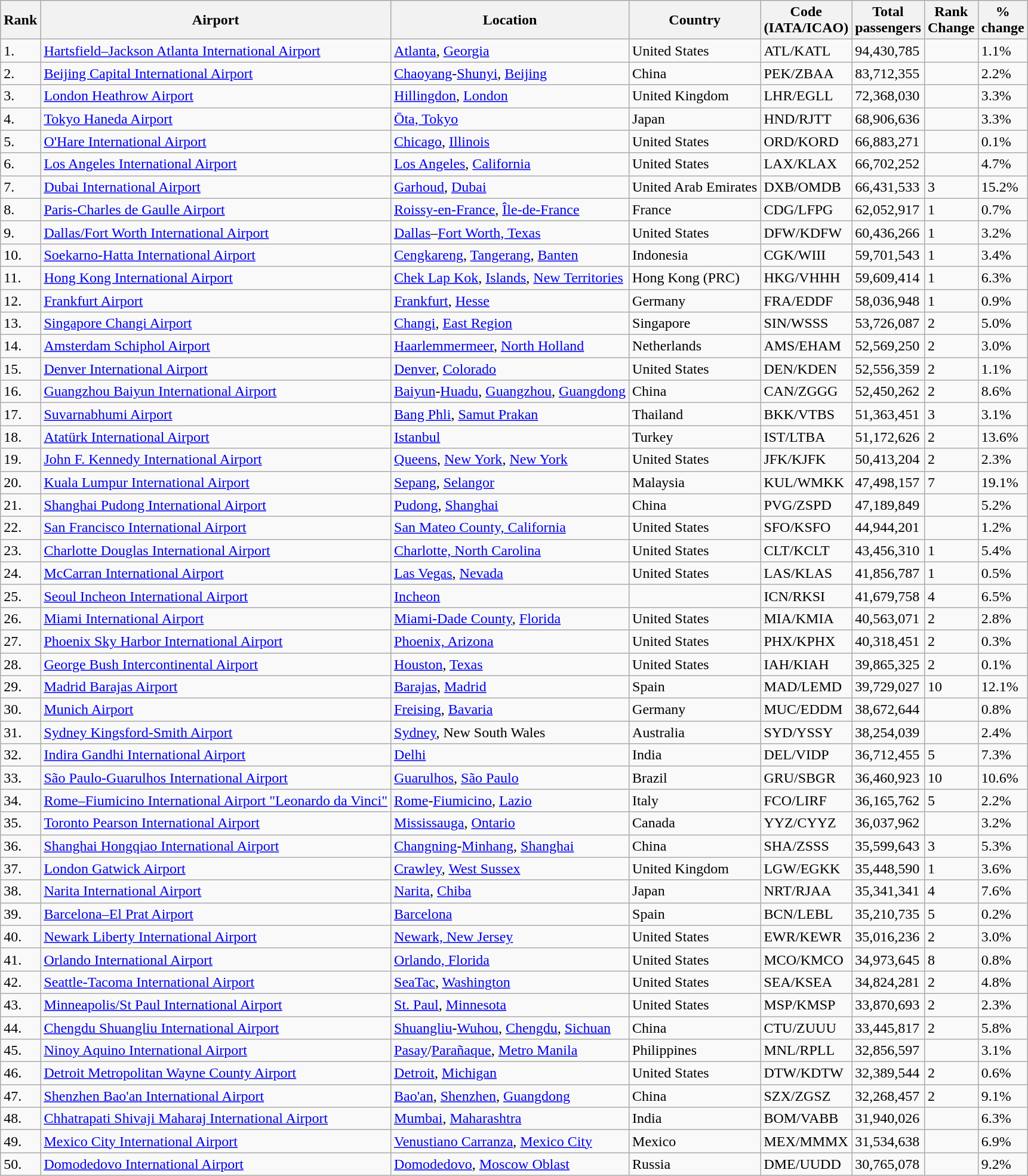<table class="wikitable sortable" style="-size: 85%" width= align=>
<tr style="background:lightgrey;">
<th>Rank</th>
<th>Airport</th>
<th>Location</th>
<th>Country</th>
<th>Code<br>(IATA/ICAO)</th>
<th>Total<br>passengers</th>
<th>Rank<br>Change</th>
<th>%<br>change</th>
</tr>
<tr>
<td>1.</td>
<td> <a href='#'>Hartsfield–Jackson Atlanta International Airport</a></td>
<td><a href='#'>Atlanta</a>, <a href='#'>Georgia</a></td>
<td>United States</td>
<td>ATL/KATL</td>
<td>94,430,785</td>
<td></td>
<td>1.1%</td>
</tr>
<tr>
<td>2.</td>
<td> <a href='#'>Beijing Capital International Airport</a></td>
<td><a href='#'>Chaoyang</a>-<a href='#'>Shunyi</a>, <a href='#'>Beijing</a></td>
<td>China</td>
<td>PEK/ZBAA</td>
<td>83,712,355</td>
<td></td>
<td>2.2%</td>
</tr>
<tr>
<td>3.</td>
<td> <a href='#'>London Heathrow Airport</a></td>
<td><a href='#'>Hillingdon</a>, <a href='#'>London</a></td>
<td>United Kingdom</td>
<td>LHR/EGLL</td>
<td>72,368,030</td>
<td></td>
<td>3.3%</td>
</tr>
<tr>
<td>4.</td>
<td> <a href='#'>Tokyo Haneda Airport</a></td>
<td><a href='#'>Ōta, Tokyo</a></td>
<td>Japan</td>
<td>HND/RJTT</td>
<td>68,906,636</td>
<td></td>
<td>3.3%</td>
</tr>
<tr>
<td>5.</td>
<td> <a href='#'>O'Hare International Airport</a></td>
<td><a href='#'>Chicago</a>, <a href='#'>Illinois</a></td>
<td>United States</td>
<td>ORD/KORD</td>
<td>66,883,271</td>
<td></td>
<td>0.1%</td>
</tr>
<tr>
<td>6.</td>
<td> <a href='#'>Los Angeles International Airport</a></td>
<td><a href='#'>Los Angeles</a>, <a href='#'>California</a></td>
<td>United States</td>
<td>LAX/KLAX</td>
<td>66,702,252</td>
<td></td>
<td>4.7%</td>
</tr>
<tr>
<td>7.</td>
<td> <a href='#'>Dubai International Airport</a></td>
<td><a href='#'>Garhoud</a>, <a href='#'>Dubai</a></td>
<td>United Arab Emirates</td>
<td>DXB/OMDB</td>
<td>66,431,533</td>
<td>3</td>
<td>15.2%</td>
</tr>
<tr>
<td>8.</td>
<td> <a href='#'>Paris-Charles de Gaulle Airport</a></td>
<td><a href='#'>Roissy-en-France</a>, <a href='#'>Île-de-France</a></td>
<td>France</td>
<td>CDG/LFPG</td>
<td>62,052,917</td>
<td>1</td>
<td>0.7%</td>
</tr>
<tr>
<td>9.</td>
<td> <a href='#'>Dallas/Fort Worth International Airport</a></td>
<td><a href='#'>Dallas</a>–<a href='#'>Fort Worth, Texas</a></td>
<td>United States</td>
<td>DFW/KDFW</td>
<td>60,436,266</td>
<td>1</td>
<td>3.2%</td>
</tr>
<tr>
<td>10.</td>
<td> <a href='#'>Soekarno-Hatta International Airport</a></td>
<td><a href='#'>Cengkareng</a>, <a href='#'>Tangerang</a>, <a href='#'>Banten</a></td>
<td>Indonesia</td>
<td>CGK/WIII</td>
<td>59,701,543</td>
<td>1</td>
<td>3.4%</td>
</tr>
<tr>
<td>11.</td>
<td> <a href='#'>Hong Kong International Airport</a></td>
<td><a href='#'>Chek Lap Kok</a>, <a href='#'>Islands</a>, <a href='#'>New Territories</a></td>
<td>Hong Kong (PRC)</td>
<td>HKG/VHHH</td>
<td>59,609,414</td>
<td>1</td>
<td>6.3%</td>
</tr>
<tr>
<td>12.</td>
<td> <a href='#'>Frankfurt Airport</a></td>
<td><a href='#'>Frankfurt</a>, <a href='#'>Hesse</a></td>
<td>Germany</td>
<td>FRA/EDDF</td>
<td>58,036,948</td>
<td>1</td>
<td>0.9%</td>
</tr>
<tr>
<td>13.</td>
<td> <a href='#'>Singapore Changi Airport</a></td>
<td><a href='#'>Changi</a>, <a href='#'>East Region</a></td>
<td>Singapore</td>
<td>SIN/WSSS</td>
<td>53,726,087</td>
<td>2</td>
<td>5.0%</td>
</tr>
<tr>
<td>14.</td>
<td> <a href='#'>Amsterdam Schiphol Airport</a></td>
<td><a href='#'>Haarlemmermeer</a>, <a href='#'>North Holland</a></td>
<td>Netherlands</td>
<td>AMS/EHAM</td>
<td>52,569,250</td>
<td>2</td>
<td>3.0%</td>
</tr>
<tr>
<td>15.</td>
<td> <a href='#'>Denver International Airport</a></td>
<td><a href='#'>Denver</a>, <a href='#'>Colorado</a></td>
<td>United States</td>
<td>DEN/KDEN</td>
<td>52,556,359</td>
<td>2</td>
<td>1.1%</td>
</tr>
<tr>
<td>16.</td>
<td> <a href='#'>Guangzhou Baiyun International Airport</a></td>
<td><a href='#'>Baiyun</a>-<a href='#'>Huadu</a>, <a href='#'>Guangzhou</a>, <a href='#'>Guangdong</a></td>
<td>China</td>
<td>CAN/ZGGG</td>
<td>52,450,262</td>
<td>2</td>
<td>8.6%</td>
</tr>
<tr>
<td>17.</td>
<td> <a href='#'>Suvarnabhumi Airport</a></td>
<td><a href='#'>Bang Phli</a>, <a href='#'>Samut Prakan</a></td>
<td>Thailand</td>
<td>BKK/VTBS</td>
<td>51,363,451</td>
<td>3</td>
<td>3.1%</td>
</tr>
<tr>
<td>18.</td>
<td> <a href='#'>Atatürk International Airport</a></td>
<td><a href='#'>Istanbul</a></td>
<td>Turkey</td>
<td>IST/LTBA</td>
<td>51,172,626</td>
<td>2</td>
<td>13.6%</td>
</tr>
<tr>
<td>19.</td>
<td> <a href='#'>John F. Kennedy International Airport</a></td>
<td><a href='#'>Queens</a>, <a href='#'>New York</a>, <a href='#'>New York</a></td>
<td>United States</td>
<td>JFK/KJFK</td>
<td>50,413,204</td>
<td>2</td>
<td>2.3%</td>
</tr>
<tr>
<td>20.</td>
<td> <a href='#'>Kuala Lumpur International Airport</a></td>
<td><a href='#'>Sepang</a>, <a href='#'>Selangor</a></td>
<td>Malaysia</td>
<td>KUL/WMKK</td>
<td>47,498,157</td>
<td>7</td>
<td>19.1%</td>
</tr>
<tr>
<td>21.</td>
<td> <a href='#'>Shanghai Pudong International Airport</a></td>
<td><a href='#'>Pudong</a>, <a href='#'>Shanghai</a></td>
<td>China</td>
<td>PVG/ZSPD</td>
<td>47,189,849</td>
<td></td>
<td>5.2%</td>
</tr>
<tr>
<td>22.</td>
<td> <a href='#'>San Francisco International Airport</a></td>
<td><a href='#'>San Mateo County, California</a></td>
<td>United States</td>
<td>SFO/KSFO</td>
<td>44,944,201</td>
<td></td>
<td>1.2%</td>
</tr>
<tr>
<td>23.</td>
<td> <a href='#'>Charlotte Douglas International Airport</a></td>
<td><a href='#'>Charlotte, North Carolina</a></td>
<td>United States</td>
<td>CLT/KCLT</td>
<td>43,456,310</td>
<td>1</td>
<td>5.4%</td>
</tr>
<tr>
<td>24.</td>
<td> <a href='#'>McCarran International Airport</a></td>
<td><a href='#'>Las Vegas</a>, <a href='#'>Nevada</a></td>
<td>United States</td>
<td>LAS/KLAS</td>
<td>41,856,787</td>
<td>1</td>
<td>0.5%</td>
</tr>
<tr>
<td>25.</td>
<td> <a href='#'>Seoul Incheon International Airport</a></td>
<td><a href='#'>Incheon</a></td>
<td></td>
<td>ICN/RKSI</td>
<td>41,679,758</td>
<td>4</td>
<td>6.5%</td>
</tr>
<tr>
<td>26.</td>
<td> <a href='#'>Miami International Airport</a></td>
<td><a href='#'>Miami-Dade County</a>, <a href='#'>Florida</a></td>
<td>United States</td>
<td>MIA/KMIA</td>
<td>40,563,071</td>
<td>2</td>
<td>2.8%</td>
</tr>
<tr>
<td>27.</td>
<td> <a href='#'>Phoenix Sky Harbor International Airport</a></td>
<td><a href='#'>Phoenix, Arizona</a></td>
<td>United States</td>
<td>PHX/KPHX</td>
<td>40,318,451</td>
<td>2</td>
<td>0.3%</td>
</tr>
<tr>
<td>28.</td>
<td> <a href='#'>George Bush Intercontinental Airport</a></td>
<td><a href='#'>Houston</a>, <a href='#'>Texas</a></td>
<td>United States</td>
<td>IAH/KIAH</td>
<td>39,865,325</td>
<td>2</td>
<td>0.1%</td>
</tr>
<tr>
<td>29.</td>
<td> <a href='#'>Madrid Barajas Airport</a></td>
<td><a href='#'>Barajas</a>, <a href='#'>Madrid</a></td>
<td>Spain</td>
<td>MAD/LEMD</td>
<td>39,729,027</td>
<td>10</td>
<td>12.1%</td>
</tr>
<tr>
<td>30.</td>
<td> <a href='#'>Munich Airport</a></td>
<td><a href='#'>Freising</a>, <a href='#'>Bavaria</a></td>
<td>Germany</td>
<td>MUC/EDDM</td>
<td>38,672,644</td>
<td></td>
<td>0.8%</td>
</tr>
<tr>
<td>31.</td>
<td> <a href='#'>Sydney Kingsford-Smith Airport</a></td>
<td><a href='#'>Sydney</a>, New South Wales</td>
<td>Australia</td>
<td>SYD/YSSY</td>
<td>38,254,039</td>
<td></td>
<td>2.4%</td>
</tr>
<tr>
<td>32.</td>
<td> <a href='#'>Indira Gandhi International Airport</a></td>
<td><a href='#'>Delhi</a></td>
<td>India</td>
<td>DEL/VIDP</td>
<td>36,712,455</td>
<td>5</td>
<td>7.3%</td>
</tr>
<tr>
<td>33.</td>
<td> <a href='#'>São Paulo-Guarulhos International Airport</a></td>
<td><a href='#'>Guarulhos</a>, <a href='#'>São Paulo</a></td>
<td>Brazil</td>
<td>GRU/SBGR</td>
<td>36,460,923</td>
<td>10</td>
<td>10.6%</td>
</tr>
<tr>
<td>34.</td>
<td> <a href='#'>Rome–Fiumicino International Airport "Leonardo da Vinci"</a></td>
<td><a href='#'>Rome</a>-<a href='#'>Fiumicino</a>, <a href='#'>Lazio</a></td>
<td>Italy</td>
<td>FCO/LIRF</td>
<td>36,165,762</td>
<td>5</td>
<td>2.2%</td>
</tr>
<tr>
<td>35.</td>
<td> <a href='#'>Toronto Pearson International Airport</a></td>
<td><a href='#'>Mississauga</a>, <a href='#'>Ontario</a></td>
<td>Canada</td>
<td>YYZ/CYYZ</td>
<td>36,037,962</td>
<td></td>
<td>3.2%</td>
</tr>
<tr>
<td>36.</td>
<td> <a href='#'>Shanghai Hongqiao International Airport</a></td>
<td><a href='#'>Changning</a>-<a href='#'>Minhang</a>, <a href='#'>Shanghai</a></td>
<td>China</td>
<td>SHA/ZSSS</td>
<td>35,599,643</td>
<td>3</td>
<td>5.3%</td>
</tr>
<tr>
<td>37.</td>
<td> <a href='#'>London Gatwick Airport</a></td>
<td><a href='#'>Crawley</a>, <a href='#'>West Sussex</a></td>
<td>United Kingdom</td>
<td>LGW/EGKK</td>
<td>35,448,590</td>
<td>1</td>
<td>3.6%</td>
</tr>
<tr>
<td>38.</td>
<td> <a href='#'>Narita International Airport</a></td>
<td><a href='#'>Narita</a>, <a href='#'>Chiba</a></td>
<td>Japan</td>
<td>NRT/RJAA</td>
<td>35,341,341</td>
<td>4</td>
<td>7.6%</td>
</tr>
<tr>
<td>39.</td>
<td> <a href='#'>Barcelona–El Prat Airport</a></td>
<td><a href='#'>Barcelona</a></td>
<td>Spain</td>
<td>BCN/LEBL</td>
<td>35,210,735</td>
<td>5</td>
<td>0.2%</td>
</tr>
<tr>
<td>40.</td>
<td> <a href='#'>Newark Liberty International Airport</a></td>
<td><a href='#'>Newark, New Jersey</a></td>
<td>United States</td>
<td>EWR/KEWR</td>
<td>35,016,236</td>
<td>2</td>
<td>3.0%</td>
</tr>
<tr>
<td>41.</td>
<td> <a href='#'>Orlando International Airport</a></td>
<td><a href='#'>Orlando, Florida</a></td>
<td>United States</td>
<td>MCO/KMCO</td>
<td>34,973,645</td>
<td>8</td>
<td>0.8%</td>
</tr>
<tr>
<td>42.</td>
<td> <a href='#'>Seattle-Tacoma International Airport</a></td>
<td><a href='#'>SeaTac</a>, <a href='#'>Washington</a></td>
<td>United States</td>
<td>SEA/KSEA</td>
<td>34,824,281</td>
<td>2</td>
<td>4.8%</td>
</tr>
<tr>
<td>43.</td>
<td> <a href='#'>Minneapolis/St Paul International Airport</a></td>
<td><a href='#'>St. Paul</a>, <a href='#'>Minnesota</a></td>
<td>United States</td>
<td>MSP/KMSP</td>
<td>33,870,693</td>
<td>2</td>
<td>2.3%</td>
</tr>
<tr>
<td>44.</td>
<td> <a href='#'>Chengdu Shuangliu International Airport</a></td>
<td><a href='#'>Shuangliu</a>-<a href='#'>Wuhou</a>, <a href='#'>Chengdu</a>, <a href='#'>Sichuan</a></td>
<td>China</td>
<td>CTU/ZUUU</td>
<td>33,445,817</td>
<td>2</td>
<td>5.8%</td>
</tr>
<tr>
<td>45.</td>
<td> <a href='#'>Ninoy Aquino International Airport</a></td>
<td><a href='#'>Pasay</a>/<a href='#'>Parañaque</a>, <a href='#'>Metro Manila</a></td>
<td>Philippines</td>
<td>MNL/RPLL</td>
<td>32,856,597</td>
<td></td>
<td>3.1%</td>
</tr>
<tr>
<td>46.</td>
<td> <a href='#'>Detroit Metropolitan Wayne County Airport</a></td>
<td><a href='#'>Detroit</a>, <a href='#'>Michigan</a></td>
<td>United States</td>
<td>DTW/KDTW</td>
<td>32,389,544</td>
<td>2</td>
<td>0.6%</td>
</tr>
<tr>
<td>47.</td>
<td> <a href='#'>Shenzhen Bao'an International Airport</a></td>
<td><a href='#'>Bao'an</a>, <a href='#'>Shenzhen</a>, <a href='#'>Guangdong</a></td>
<td>China</td>
<td>SZX/ZGSZ</td>
<td>32,268,457</td>
<td>2</td>
<td>9.1%</td>
</tr>
<tr>
<td>48.</td>
<td> <a href='#'>Chhatrapati Shivaji Maharaj International Airport</a></td>
<td><a href='#'>Mumbai</a>, <a href='#'>Maharashtra</a></td>
<td>India</td>
<td>BOM/VABB</td>
<td>31,940,026</td>
<td></td>
<td>6.3%</td>
</tr>
<tr>
<td>49.</td>
<td> <a href='#'>Mexico City International Airport</a></td>
<td><a href='#'>Venustiano Carranza</a>, <a href='#'>Mexico City</a></td>
<td>Mexico</td>
<td>MEX/MMMX</td>
<td>31,534,638</td>
<td></td>
<td>6.9%</td>
</tr>
<tr>
<td>50.</td>
<td> <a href='#'>Domodedovo International Airport</a></td>
<td><a href='#'>Domodedovo</a>, <a href='#'>Moscow Oblast</a></td>
<td>Russia</td>
<td>DME/UUDD</td>
<td>30,765,078</td>
<td></td>
<td>9.2%</td>
</tr>
</table>
